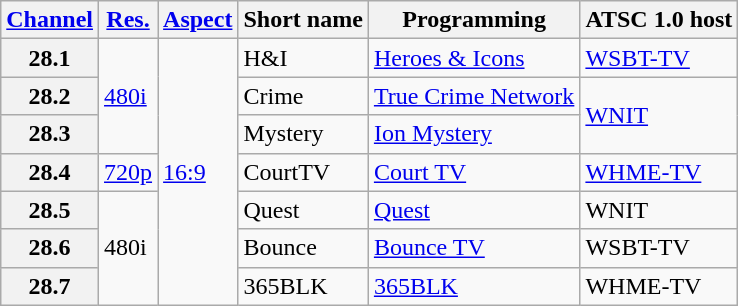<table class="wikitable">
<tr>
<th scope = "col"><a href='#'>Channel</a></th>
<th scope = "col"><a href='#'>Res.</a></th>
<th scope = "col"><a href='#'>Aspect</a></th>
<th scope = "col">Short name</th>
<th scope = "col">Programming</th>
<th scope = "col">ATSC 1.0 host</th>
</tr>
<tr>
<th scope = "row">28.1</th>
<td rowspan="3"><a href='#'>480i</a></td>
<td rowspan="7"><a href='#'>16:9</a></td>
<td>H&I</td>
<td><a href='#'>Heroes & Icons</a></td>
<td><a href='#'>WSBT-TV</a></td>
</tr>
<tr>
<th scope = "row">28.2</th>
<td>Crime</td>
<td><a href='#'>True Crime Network</a></td>
<td rowspan=2><a href='#'>WNIT</a></td>
</tr>
<tr>
<th scope = "row">28.3</th>
<td>Mystery</td>
<td><a href='#'>Ion Mystery</a></td>
</tr>
<tr>
<th scope = "row">28.4</th>
<td><a href='#'>720p</a></td>
<td>CourtTV</td>
<td><a href='#'>Court TV</a></td>
<td><a href='#'>WHME-TV</a></td>
</tr>
<tr>
<th scope = "row">28.5</th>
<td rowspan="3">480i</td>
<td>Quest</td>
<td><a href='#'>Quest</a></td>
<td>WNIT</td>
</tr>
<tr>
<th scope = "row">28.6</th>
<td>Bounce</td>
<td><a href='#'>Bounce TV</a></td>
<td>WSBT-TV</td>
</tr>
<tr>
<th scope = "row">28.7</th>
<td>365BLK</td>
<td><a href='#'>365BLK</a></td>
<td>WHME-TV</td>
</tr>
</table>
